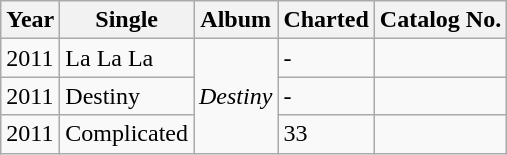<table class="wikitable">
<tr>
<th>Year</th>
<th>Single</th>
<th>Album</th>
<th>Charted</th>
<th>Catalog No.</th>
</tr>
<tr>
<td>2011</td>
<td>La La La</td>
<td rowspan="3"><em>Destiny</em></td>
<td>-</td>
<td></td>
</tr>
<tr>
<td>2011</td>
<td>Destiny</td>
<td>-</td>
<td></td>
</tr>
<tr>
<td>2011</td>
<td>Complicated</td>
<td>33</td>
<td></td>
</tr>
</table>
